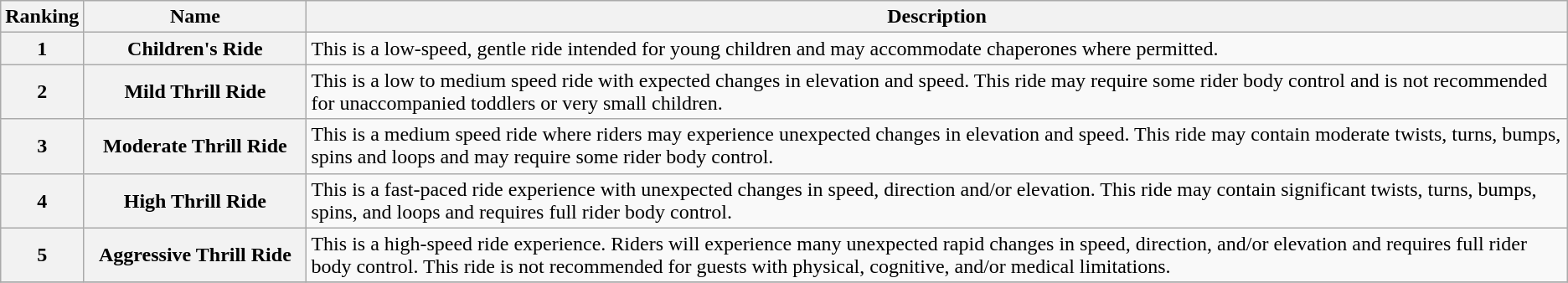<table class="wikitable">
<tr>
<th>Ranking</th>
<th style="width: 170px;">Name</th>
<th>Description</th>
</tr>
<tr>
<th>1</th>
<th>Children's Ride</th>
<td>This is a low-speed, gentle ride intended for young children and may accommodate chaperones where permitted.</td>
</tr>
<tr>
<th>2</th>
<th>Mild Thrill Ride</th>
<td>This is a low to medium speed ride with expected changes in elevation and speed. This ride may require some rider body control and is not recommended for unaccompanied toddlers or very small children.</td>
</tr>
<tr>
<th>3</th>
<th>Moderate Thrill Ride</th>
<td>This is a medium speed ride where riders may experience unexpected changes in elevation and speed. This ride may contain moderate twists, turns, bumps, spins and loops and may require some rider body control.</td>
</tr>
<tr>
<th>4</th>
<th>High Thrill Ride</th>
<td>This is a fast-paced ride experience with unexpected changes in speed, direction and/or elevation. This ride may contain significant twists, turns, bumps, spins, and loops and requires full rider body control.</td>
</tr>
<tr>
<th>5</th>
<th>Aggressive Thrill Ride</th>
<td>This is a high-speed ride experience. Riders will experience many unexpected rapid changes in speed, direction, and/or elevation and requires full rider body control. This ride is not recommended for guests with physical, cognitive, and/or medical limitations.</td>
</tr>
<tr>
</tr>
</table>
